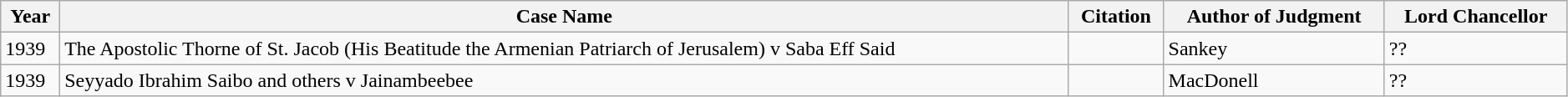<table class="wikitable sortable" width=99%>
<tr>
<th>Year</th>
<th>Case Name</th>
<th>Citation</th>
<th>Author of Judgment</th>
<th>Lord Chancellor</th>
</tr>
<tr>
<td>1939</td>
<td>The Apostolic Thorne of St. Jacob (His Beatitude the Armenian Patriarch of Jerusalem) v Saba Eff Said</td>
<td></td>
<td>Sankey</td>
<td>??</td>
</tr>
<tr>
<td>1939</td>
<td>Seyyado Ibrahim Saibo and others v Jainambeebee</td>
<td></td>
<td>MacDonell</td>
<td>??</td>
</tr>
</table>
